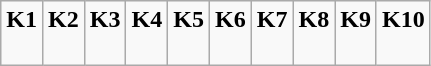<table class="wikitable" style="text-align: center;">
<tr valign="top">
<td><strong>K1</strong><br></td>
<td><strong>K2</strong><br></td>
<td><strong>K3</strong><br></td>
<td><strong>K4</strong><br></td>
<td><strong>K5</strong><br></td>
<td><strong>K6</strong><br></td>
<td><strong>K7</strong><br></td>
<td><strong>K8</strong><br></td>
<td><strong>K9</strong><br></td>
<td><strong>K10</strong><br><br></td>
</tr>
</table>
